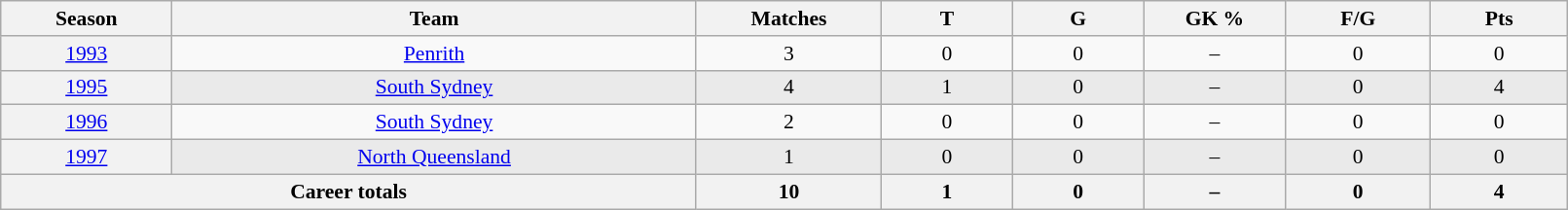<table class="wikitable sortable"  style="font-size:90%; text-align:center; width:85%;">
<tr>
<th width=2%>Season</th>
<th width=8%>Team</th>
<th width=2%>Matches</th>
<th width=2%>T</th>
<th width=2%>G</th>
<th width=2%>GK %</th>
<th width=2%>F/G</th>
<th width=2%>Pts</th>
</tr>
<tr>
<th scope="row" style="text-align:center; font-weight:normal"><a href='#'>1993</a></th>
<td style="text-align:center;"> <a href='#'>Penrith</a></td>
<td>3</td>
<td>0</td>
<td>0</td>
<td>–</td>
<td>0</td>
<td>0</td>
</tr>
<tr style="background:#eaeaea;">
<th scope="row" style="text-align:center; font-weight:normal"><a href='#'>1995</a></th>
<td style="text-align:center;"> <a href='#'>South Sydney</a></td>
<td>4</td>
<td>1</td>
<td>0</td>
<td>–</td>
<td>0</td>
<td>4</td>
</tr>
<tr>
<th scope="row" style="text-align:center; font-weight:normal"><a href='#'>1996</a></th>
<td style="text-align:center;"> <a href='#'>South Sydney</a></td>
<td>2</td>
<td>0</td>
<td>0</td>
<td>–</td>
<td>0</td>
<td>0</td>
</tr>
<tr style="background:#eaeaea;">
<th scope="row" style="text-align:center; font-weight:normal"><a href='#'>1997</a></th>
<td style="text-align:center;"> <a href='#'>North Queensland</a></td>
<td>1</td>
<td>0</td>
<td>0</td>
<td>–</td>
<td>0</td>
<td>0</td>
</tr>
<tr class="sortbottom">
<th colspan=2>Career totals</th>
<th>10</th>
<th>1</th>
<th>0</th>
<th>–</th>
<th>0</th>
<th>4</th>
</tr>
</table>
